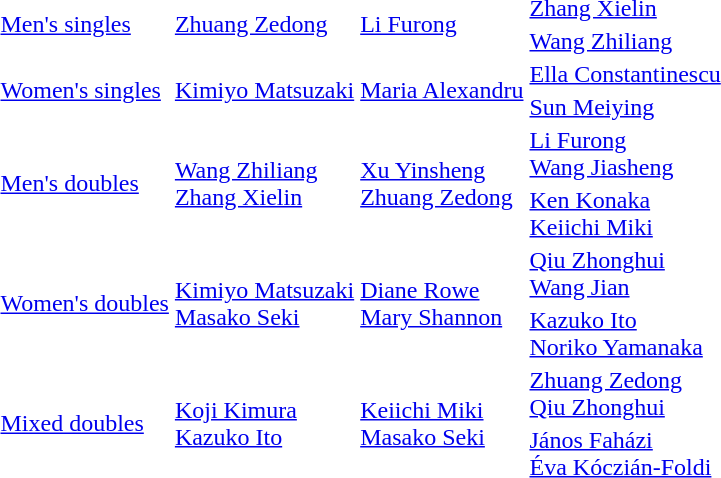<table>
<tr>
<td rowspan=2><a href='#'>Men's singles</a></td>
<td rowspan=2> <a href='#'>Zhuang Zedong</a></td>
<td rowspan=2> <a href='#'>Li Furong</a></td>
<td> <a href='#'>Zhang Xielin</a></td>
</tr>
<tr>
<td> <a href='#'>Wang Zhiliang</a></td>
</tr>
<tr>
<td rowspan=2><a href='#'>Women's singles</a></td>
<td rowspan=2> <a href='#'>Kimiyo Matsuzaki</a></td>
<td rowspan=2> <a href='#'>Maria Alexandru</a></td>
<td> <a href='#'>Ella Constantinescu</a></td>
</tr>
<tr>
<td> <a href='#'>Sun Meiying</a></td>
</tr>
<tr>
<td rowspan=2><a href='#'>Men's doubles</a></td>
<td rowspan=2> <a href='#'>Wang Zhiliang</a><br> <a href='#'>Zhang Xielin</a></td>
<td rowspan=2> <a href='#'>Xu Yinsheng</a><br> <a href='#'>Zhuang Zedong</a></td>
<td> <a href='#'>Li Furong</a><br> <a href='#'>Wang Jiasheng</a></td>
</tr>
<tr>
<td> <a href='#'>Ken Konaka</a><br> <a href='#'>Keiichi Miki</a></td>
</tr>
<tr>
<td rowspan=2><a href='#'>Women's doubles</a></td>
<td rowspan=2> <a href='#'>Kimiyo Matsuzaki</a><br> <a href='#'>Masako Seki</a></td>
<td rowspan=2> <a href='#'>Diane Rowe</a><br> <a href='#'>Mary Shannon</a></td>
<td> <a href='#'>Qiu Zhonghui</a><br> <a href='#'>Wang Jian</a></td>
</tr>
<tr>
<td> <a href='#'>Kazuko Ito</a><br> <a href='#'>Noriko Yamanaka</a></td>
</tr>
<tr>
<td rowspan=2><a href='#'>Mixed doubles</a></td>
<td rowspan=2> <a href='#'>Koji Kimura</a><br> <a href='#'>Kazuko Ito</a></td>
<td rowspan=2> <a href='#'>Keiichi Miki</a><br> <a href='#'>Masako Seki</a></td>
<td> <a href='#'>Zhuang Zedong</a><br> <a href='#'>Qiu Zhonghui</a></td>
</tr>
<tr>
<td> <a href='#'>János Faházi</a><br> <a href='#'>Éva Kóczián-Foldi</a></td>
</tr>
</table>
